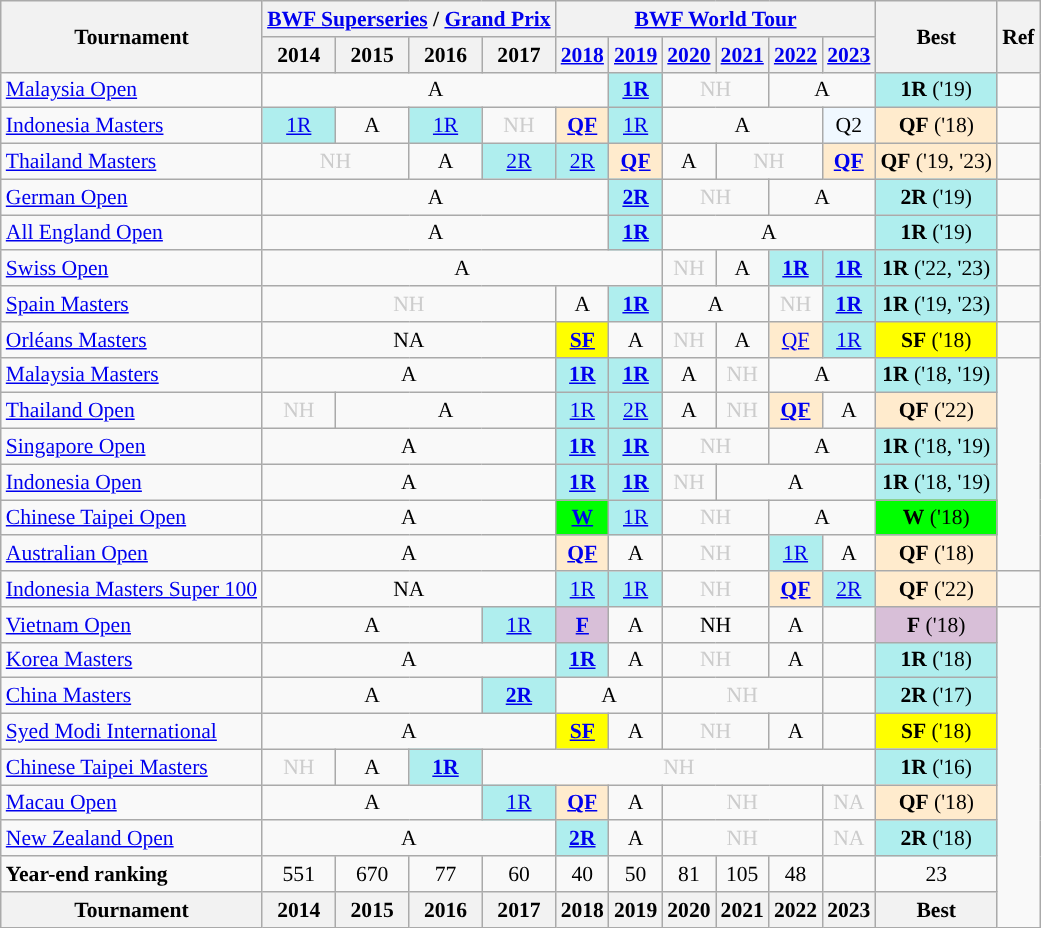<table class="wikitable" style="font-size: 90%; text-align:center">
<tr>
<th rowspan="2">Tournament</th>
<th colspan="4"><strong><a href='#'>BWF Superseries</a> / <a href='#'>Grand Prix</a></strong></th>
<th colspan="6"><strong><a href='#'>BWF World Tour</a></strong></th>
<th rowspan="2">Best</th>
<th rowspan="2">Ref</th>
</tr>
<tr>
<th>2014</th>
<th>2015</th>
<th>2016</th>
<th>2017</th>
<th><a href='#'>2018</a></th>
<th><a href='#'>2019</a></th>
<th><a href='#'>2020</a></th>
<th><a href='#'>2021</a></th>
<th><a href='#'>2022</a></th>
<th><a href='#'>2023</a></th>
</tr>
<tr>
<td align=left><a href='#'>Malaysia Open</a></td>
<td colspan="5">A</td>
<td bgcolor=AFEEEE><a href='#'><strong>1R</strong></a></td>
<td colspan="2" style=color:#ccc>NH</td>
<td colspan="2">A</td>
<td bgcolor=AFEEEE><strong>1R</strong> ('19)</td>
<td></td>
</tr>
<tr>
<td align=left><a href='#'>Indonesia Masters</a></td>
<td bgcolor=AFEEEE><a href='#'>1R</a></td>
<td>A</td>
<td bgcolor=AFEEEE><a href='#'>1R</a></td>
<td style=color:#ccc>NH</td>
<td bgcolor=FFEBCD><a href='#'><strong>QF</strong></a></td>
<td bgcolor=AFEEEE><a href='#'>1R</a></td>
<td colspan="3">A</td>
<td 2023; bgcolor=f0f8ff>Q2</td>
<td bgcolor=FFEBCD><strong>QF</strong> ('18)</td>
<td></td>
</tr>
<tr>
<td align=left><a href='#'>Thailand Masters</a></td>
<td colspan="2" style=color:#ccc>NH</td>
<td>A</td>
<td bgcolor=AFEEEE><a href='#'>2R</a></td>
<td bgcolor=AFEEEE><a href='#'>2R</a></td>
<td bgcolor=FFEBCD><a href='#'><strong>QF</strong></a></td>
<td>A</td>
<td colspan="2" style=color:#ccc>NH</td>
<td bgcolor=FFEBCD><strong><a href='#'>QF</a></strong></td>
<td bgcolor=FFEBCD><strong>QF</strong> ('19, '23)</td>
<td></td>
</tr>
<tr>
<td align=left><a href='#'>German Open</a></td>
<td colspan="5">A</td>
<td bgcolor=AFEEEE><a href='#'><strong>2R</strong></a></td>
<td colspan="2" style=color:#ccc>NH</td>
<td colspan="2">A</td>
<td bgcolor=AFEEEE><strong>2R</strong> ('19)</td>
<td></td>
</tr>
<tr>
<td align=left><a href='#'>All England Open</a></td>
<td colspan="5">A</td>
<td bgcolor=AFEEEE><a href='#'><strong>1R</strong></a></td>
<td colspan="4">A</td>
<td bgcolor=AFEEEE><strong>1R</strong> ('19)</td>
<td></td>
</tr>
<tr>
<td align=left><a href='#'>Swiss Open</a></td>
<td colspan="6">A</td>
<td style=color:#ccc>NH</td>
<td>A</td>
<td bgcolor=AFEEEE><strong><a href='#'>1R</a></strong></td>
<td bgcolor=AFEEEE><strong><a href='#'>1R</a></strong></td>
<td bgcolor=AFEEEE><strong>1R</strong> ('22, '23)</td>
<td></td>
</tr>
<tr>
<td align=left><a href='#'>Spain Masters</a></td>
<td colspan="4" style=color:#ccc>NH</td>
<td>A</td>
<td bgcolor=AFEEEE><a href='#'><strong>1R</strong></a></td>
<td colspan="2">A</td>
<td style=color:#ccc>NH</td>
<td bgcolor=AFEEEE><strong><a href='#'>1R</a></strong></td>
<td bgcolor=AFEEEE><strong>1R</strong> ('19, '23)</td>
<td></td>
</tr>
<tr>
<td align=left><a href='#'>Orléans Masters</a></td>
<td colspan="4">NA</td>
<td bgcolor=FFFF00><a href='#'><strong>SF</strong></a></td>
<td>A</td>
<td style=color:#ccc>NH</td>
<td>A</td>
<td bgcolor=FFEBCD><a href='#'>QF</a></td>
<td bgcolor=AFEEEE><a href='#'>1R</a></td>
<td bgcolor=FFFF00><strong>SF</strong> ('18)</td>
<td></td>
</tr>
<tr>
<td align=left><a href='#'>Malaysia Masters</a></td>
<td colspan="4">A</td>
<td bgcolor=AFEEEE><a href='#'><strong>1R</strong></a></td>
<td bgcolor=AFEEEE><a href='#'><strong>1R</strong></a></td>
<td>A</td>
<td style=color:#ccc>NH</td>
<td colspan="2">A</td>
<td bgcolor=AFEEEE><strong>1R</strong> ('18, '19)</td>
</tr>
<tr>
<td align=left><a href='#'>Thailand Open</a></td>
<td style=color:#ccc>NH</td>
<td colspan="3">A</td>
<td bgcolor=AFEEEE><a href='#'>1R</a></td>
<td bgcolor=AFEEEE><a href='#'>2R</a></td>
<td>A</td>
<td style=color:#ccc>NH</td>
<td bgcolor=FFEBCD><strong><a href='#'>QF</a></strong></td>
<td>A</td>
<td bgcolor=FFEBCD><strong>QF</strong> ('22)</td>
</tr>
<tr>
<td align=left><a href='#'>Singapore Open</a></td>
<td colspan="4">A</td>
<td bgcolor=AFEEEE><a href='#'><strong>1R</strong></a></td>
<td bgcolor=AFEEEE><a href='#'><strong>1R</strong></a></td>
<td colspan="2" style=color:#ccc>NH</td>
<td colspan="2">A</td>
<td bgcolor=AFEEEE><strong>1R</strong> ('18, '19)</td>
</tr>
<tr>
<td align=left><a href='#'>Indonesia Open</a></td>
<td colspan="4">A</td>
<td bgcolor=AFEEEE><a href='#'><strong>1R</strong></a></td>
<td bgcolor=AFEEEE><a href='#'><strong>1R</strong></a></td>
<td style=color:#ccc>NH</td>
<td colspan="3">A</td>
<td bgcolor=AFEEEE><strong>1R</strong> ('18, '19)</td>
</tr>
<tr>
<td align=left><a href='#'>Chinese Taipei Open</a></td>
<td colspan="4">A</td>
<td bgcolor=00FF00><a href='#'><strong>W</strong></a></td>
<td bgcolor=AFEEEE><a href='#'>1R</a></td>
<td colspan="2" style=color:#ccc>NH</td>
<td colspan="2">A</td>
<td bgcolor=00FF00><strong>W</strong> ('18)</td>
</tr>
<tr>
<td align=left><a href='#'>Australian Open</a></td>
<td colspan="4">A</td>
<td bgcolor=FFEBCD><a href='#'><strong>QF</strong></a></td>
<td>A</td>
<td colspan="2" style=color:#ccc>NH</td>
<td bgcolor=AFEEEE><a href='#'>1R</a></td>
<td>A</td>
<td bgcolor=FFEBCD><strong>QF</strong> ('18)</td>
</tr>
<tr>
<td align=left><a href='#'>Indonesia Masters Super 100</a></td>
<td colspan="4">NA</td>
<td bgcolor=AFEEEE><a href='#'>1R</a></td>
<td bgcolor=AFEEEE><a href='#'>1R</a></td>
<td colspan="2" style=color:#ccc>NH</td>
<td bgcolor=FFEBCD><strong><a href='#'>QF</a></strong></td>
<td bgcolor=AFEEEE><a href='#'>2R</a></td>
<td bgcolor=FFEBCD><strong>QF</strong> ('22)</td>
<td></td>
</tr>
<tr>
<td align=left><a href='#'>Vietnam Open</a></td>
<td colspan="3">A</td>
<td bgcolor=AFEEEE><a href='#'>1R</a></td>
<td bgcolor=D8BFD8><a href='#'><strong>F</strong></a></td>
<td>A</td>
<td colspan="2 style=color:#ccc">NH</td>
<td>A</td>
<td></td>
<td bgcolor=D8BFD8><strong>F</strong> ('18)</td>
</tr>
<tr>
<td align=left><a href='#'>Korea Masters</a></td>
<td colspan="4">A</td>
<td bgcolor=AFEEEE><a href='#'><strong>1R</strong></a></td>
<td>A</td>
<td colspan="2" style=color:#ccc>NH</td>
<td>A</td>
<td></td>
<td bgcolor=AFEEEE><strong>1R</strong> ('18)</td>
</tr>
<tr>
<td align=left><a href='#'>China Masters</a></td>
<td colspan="3">A</td>
<td bgcolor=AFEEEE><a href='#'><strong>2R</strong></a></td>
<td colspan="2">A</td>
<td colspan="3" style=color:#ccc>NH</td>
<td></td>
<td bgcolor=AFEEEE><strong>2R</strong> ('17)</td>
</tr>
<tr>
<td align=left><a href='#'>Syed Modi International</a></td>
<td colspan="4">A</td>
<td bgcolor=FFFF00><a href='#'><strong>SF</strong></a></td>
<td>A</td>
<td colspan="2" style=color:#ccc>NH</td>
<td>A</td>
<td></td>
<td bgcolor=FFFF00><strong>SF</strong> ('18)</td>
</tr>
<tr>
<td align=left><a href='#'>Chinese Taipei Masters</a></td>
<td style=color:#ccc>NH</td>
<td>A</td>
<td bgcolor=AFEEEE><a href='#'><strong>1R</strong></a></td>
<td colspan="7" style=color:#ccc>NH</td>
<td bgcolor=AFEEEE><strong>1R</strong> ('16)</td>
</tr>
<tr>
<td align=left><a href='#'>Macau Open</a></td>
<td colspan="3">A</td>
<td bgcolor=AFEEEE><a href='#'>1R</a></td>
<td bgcolor=FFEBCD><a href='#'><strong>QF</strong></a></td>
<td>A</td>
<td colspan="3" style=color:#ccc>NH</td>
<td colspan="1" style=color:#ccc>NA</td>
<td bgcolor=FFEBCD><strong>QF</strong> ('18)</td>
</tr>
<tr>
<td align=left><a href='#'>New Zealand Open</a></td>
<td colspan="4">A</td>
<td bgcolor=AFEEEE><a href='#'><strong>2R</strong></a></td>
<td>A</td>
<td colspan="3" style=color:#ccc>NH</td>
<td colspan="1" style=color:#ccc>NA</td>
<td bgcolor=AFEEEE><strong>2R</strong> ('18)</td>
</tr>
<tr>
<td align=left><strong>Year-end ranking</strong></td>
<td>551</td>
<td>670</td>
<td>77</td>
<td>60</td>
<td>40</td>
<td>50</td>
<td>81</td>
<td>105</td>
<td>48</td>
<td></td>
<td>23</td>
</tr>
<tr>
<th>Tournament</th>
<th>2014</th>
<th>2015</th>
<th>2016</th>
<th>2017</th>
<th>2018</th>
<th>2019</th>
<th>2020</th>
<th>2021</th>
<th>2022</th>
<th>2023</th>
<th>Best</th>
</tr>
</table>
